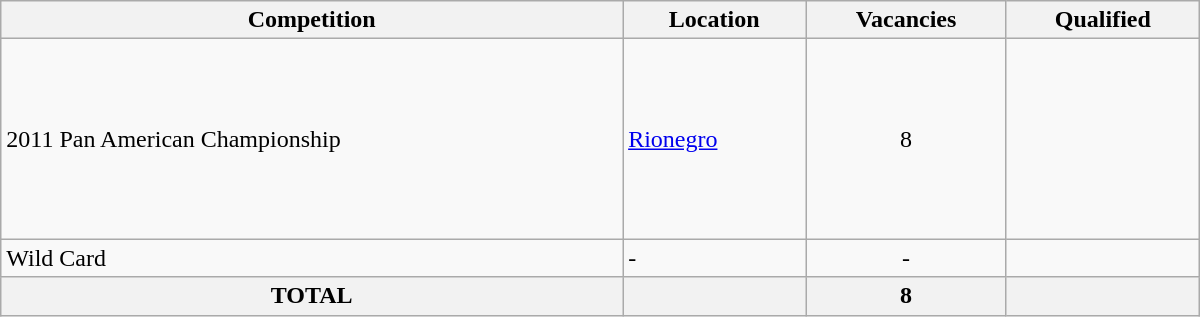<table class = "wikitable" width=800>
<tr>
<th>Competition</th>
<th>Location</th>
<th>Vacancies</th>
<th>Qualified</th>
</tr>
<tr>
<td>2011 Pan American Championship</td>
<td> <a href='#'>Rionegro</a></td>
<td align="center">8</td>
<td><br><br><br><br><br><br><br></td>
</tr>
<tr>
<td>Wild Card</td>
<td>-</td>
<td align="center">-</td>
<td></td>
</tr>
<tr>
<th>TOTAL</th>
<th colspan="1"></th>
<th>8</th>
<th></th>
</tr>
</table>
